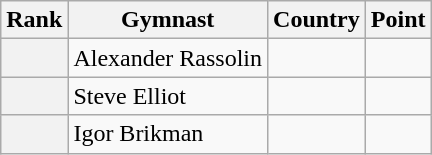<table class="wikitable sortable">
<tr>
<th>Rank</th>
<th>Gymnast</th>
<th>Country</th>
<th>Point</th>
</tr>
<tr>
<th></th>
<td>Alexander Rassolin</td>
<td></td>
<td></td>
</tr>
<tr>
<th></th>
<td>Steve Elliot</td>
<td></td>
<td></td>
</tr>
<tr>
<th></th>
<td>Igor Brikman</td>
<td></td>
<td></td>
</tr>
</table>
